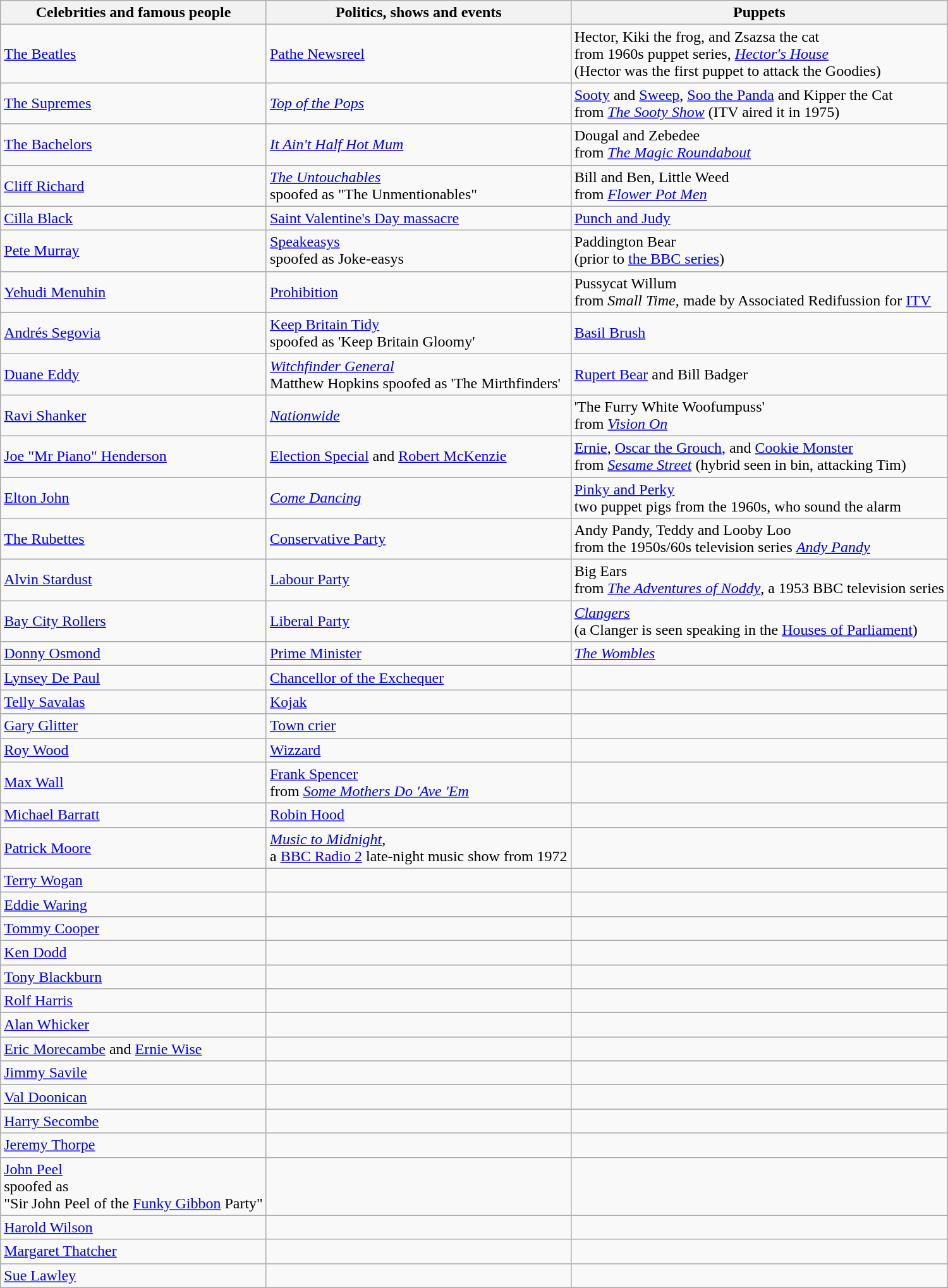<table align="center" class="wikitable sortable">
<tr>
<th>Celebrities and famous people</th>
<th>Politics, shows and events</th>
<th>Puppets</th>
</tr>
<tr>
<td><a href='#'>The Beatles</a></td>
<td><a href='#'>Pathe Newsreel</a></td>
<td>Hector, Kiki the frog, and Zsazsa the cat<br>from 1960s puppet series, <em><a href='#'>Hector's House</a></em><br>(Hector was the first puppet to attack the Goodies)</td>
</tr>
<tr>
<td><a href='#'>The Supremes</a></td>
<td><em><a href='#'>Top of the Pops</a></em></td>
<td><a href='#'>Sooty</a> and <a href='#'>Sweep</a>, <a href='#'>Soo the Panda</a> and Kipper the Cat<br>from <em><a href='#'>The Sooty Show</a></em> (ITV aired it in 1975)</td>
</tr>
<tr>
<td><a href='#'>The Bachelors</a></td>
<td><em><a href='#'>It Ain't Half Hot Mum</a></em></td>
<td>Dougal and Zebedee<br>from <em><a href='#'>The Magic Roundabout</a></em></td>
</tr>
<tr>
<td><a href='#'>Cliff Richard</a></td>
<td><em><a href='#'>The Untouchables</a></em><br>spoofed as "The Unmentionables"</td>
<td>Bill and Ben, Little Weed<br>from <em><a href='#'>Flower Pot Men</a></em></td>
</tr>
<tr>
<td><a href='#'>Cilla Black</a></td>
<td><a href='#'>Saint Valentine's Day massacre</a></td>
<td><a href='#'>Punch and Judy</a></td>
</tr>
<tr>
<td><a href='#'>Pete Murray</a></td>
<td><a href='#'>Speakeasys</a><br>spoofed as Joke-easys</td>
<td>Paddington Bear<br>(prior to <a href='#'>the BBC series</a>)</td>
</tr>
<tr>
<td><a href='#'>Yehudi Menuhin</a></td>
<td><a href='#'>Prohibition</a></td>
<td>Pussycat Willum<br>from <em>Small Time</em>, made by Associated Redifussion for <a href='#'>ITV</a></td>
</tr>
<tr>
<td><a href='#'>Andrés Segovia</a></td>
<td><a href='#'>Keep Britain Tidy</a><br>spoofed as 'Keep Britain Gloomy'</td>
<td><a href='#'>Basil Brush</a></td>
</tr>
<tr>
<td><a href='#'>Duane Eddy</a></td>
<td><em><a href='#'>Witchfinder General</a></em><br>Matthew Hopkins spoofed as 'The Mirthfinders'</td>
<td><a href='#'>Rupert Bear</a> and Bill Badger</td>
</tr>
<tr>
<td><a href='#'>Ravi Shanker</a></td>
<td><em><a href='#'>Nationwide</a></em></td>
<td>'The Furry White Woofumpuss'<br>from <em><a href='#'>Vision On</a></em></td>
</tr>
<tr>
<td><a href='#'>Joe "Mr Piano" Henderson</a></td>
<td><a href='#'>Election Special</a> and <a href='#'>Robert McKenzie</a></td>
<td><a href='#'>Ernie</a>, <a href='#'>Oscar the Grouch</a>, and <a href='#'>Cookie Monster</a><br>from <em><a href='#'>Sesame Street</a></em> (hybrid seen in bin, attacking Tim)</td>
</tr>
<tr>
<td><a href='#'>Elton John</a></td>
<td><em><a href='#'>Come Dancing</a></em></td>
<td><a href='#'>Pinky and Perky</a><br>two puppet pigs from the 1960s, who sound the alarm</td>
</tr>
<tr>
<td><a href='#'>The Rubettes</a></td>
<td><a href='#'>Conservative Party</a></td>
<td>Andy Pandy, Teddy and Looby Loo<br>from the 1950s/60s television series <em><a href='#'>Andy Pandy</a></em></td>
</tr>
<tr>
<td><a href='#'>Alvin Stardust</a></td>
<td><a href='#'>Labour Party</a></td>
<td>Big Ears<br>from <em><a href='#'>The Adventures of Noddy</a></em>, a 1953 BBC television series</td>
</tr>
<tr>
<td><a href='#'>Bay City Rollers</a></td>
<td><a href='#'>Liberal Party</a></td>
<td><em><a href='#'>Clangers</a></em><br>(a Clanger is seen speaking in the <a href='#'>Houses of Parliament</a>)</td>
</tr>
<tr>
<td><a href='#'>Donny Osmond</a></td>
<td><a href='#'>Prime Minister</a></td>
<td><em><a href='#'>The Wombles</a></em></td>
</tr>
<tr>
<td><a href='#'>Lynsey De Paul</a></td>
<td><a href='#'>Chancellor of the Exchequer</a></td>
<td></td>
</tr>
<tr>
<td><a href='#'>Telly Savalas</a></td>
<td><a href='#'>Kojak</a></td>
<td></td>
</tr>
<tr>
<td><a href='#'>Gary Glitter</a></td>
<td><a href='#'>Town crier</a></td>
<td></td>
</tr>
<tr>
<td><a href='#'>Roy Wood</a></td>
<td><a href='#'>Wizzard</a></td>
<td></td>
</tr>
<tr>
<td><a href='#'>Max Wall</a></td>
<td><a href='#'>Frank Spencer</a><br>from <em><a href='#'>Some Mothers Do 'Ave 'Em</a></em></td>
<td></td>
</tr>
<tr>
<td><a href='#'>Michael Barratt</a></td>
<td><a href='#'>Robin Hood</a></td>
<td></td>
</tr>
<tr>
<td><a href='#'>Patrick Moore</a></td>
<td><em><a href='#'>Music to Midnight</a></em>,<br>a <a href='#'>BBC Radio 2</a> late-night music show from 1972</td>
<td></td>
</tr>
<tr>
<td><a href='#'>Terry Wogan</a></td>
<td></td>
<td></td>
</tr>
<tr>
<td><a href='#'>Eddie Waring</a></td>
<td></td>
<td></td>
</tr>
<tr>
<td><a href='#'>Tommy Cooper</a></td>
<td></td>
<td></td>
</tr>
<tr>
<td><a href='#'>Ken Dodd</a></td>
<td></td>
<td></td>
</tr>
<tr>
<td><a href='#'>Tony Blackburn</a></td>
<td></td>
<td></td>
</tr>
<tr>
<td><a href='#'>Rolf Harris</a></td>
<td></td>
<td></td>
</tr>
<tr>
<td><a href='#'>Alan Whicker</a></td>
<td></td>
<td></td>
</tr>
<tr>
<td><a href='#'>Eric Morecambe</a> and <a href='#'>Ernie Wise</a></td>
<td></td>
<td></td>
</tr>
<tr>
<td><a href='#'>Jimmy Savile</a></td>
<td></td>
<td></td>
</tr>
<tr>
<td><a href='#'>Val Doonican</a></td>
<td></td>
<td></td>
</tr>
<tr>
<td><a href='#'>Harry Secombe</a></td>
<td></td>
<td></td>
</tr>
<tr>
<td><a href='#'>Jeremy Thorpe</a></td>
<td></td>
<td></td>
</tr>
<tr>
<td><a href='#'>John Peel</a><br>spoofed as<br>"Sir John Peel of the <a href='#'>Funky Gibbon</a> Party"</td>
<td></td>
<td></td>
</tr>
<tr>
<td><a href='#'>Harold Wilson</a></td>
<td></td>
<td></td>
</tr>
<tr>
<td><a href='#'>Margaret Thatcher</a></td>
<td></td>
<td></td>
</tr>
<tr>
<td><a href='#'>Sue Lawley</a></td>
<td></td>
<td></td>
</tr>
</table>
